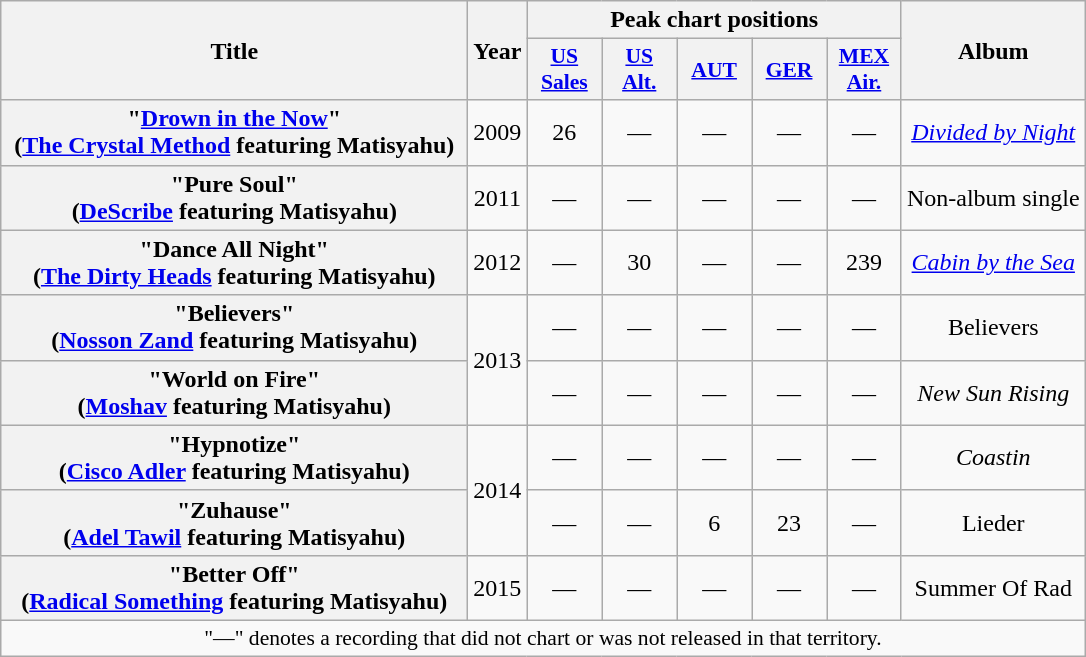<table class="wikitable plainrowheaders" style="text-align:center;">
<tr>
<th scope="col" rowspan="2" style="width:19em;">Title</th>
<th scope="col" rowspan="2">Year</th>
<th scope="col" colspan="5">Peak chart positions</th>
<th scope="col" rowspan="2">Album</th>
</tr>
<tr>
<th scope="col" style="width:3em;font-size:90%;"><a href='#'>US<br>Sales</a><br></th>
<th scope="col" style="width:3em;font-size:90%;"><a href='#'>US<br>Alt.</a><br></th>
<th scope="col" style="width:3em;font-size:90%;"><a href='#'>AUT</a><br></th>
<th scope="col" style="width:3em;font-size:90%;"><a href='#'>GER</a><br></th>
<th scope="col" style="width:3em;font-size:90%;"><a href='#'>MEX<br>Air.</a><br></th>
</tr>
<tr>
<th scope="row">"<a href='#'>Drown in the Now</a>"<br><span>(<a href='#'>The Crystal Method</a> featuring Matisyahu)</span></th>
<td>2009</td>
<td>26</td>
<td>—</td>
<td>—</td>
<td>—</td>
<td>—</td>
<td><em><a href='#'>Divided by Night</a></em></td>
</tr>
<tr>
<th scope="row">"Pure Soul"<br><span>(<a href='#'>DeScribe</a> featuring Matisyahu)</span></th>
<td>2011</td>
<td>—</td>
<td>—</td>
<td>—</td>
<td>—</td>
<td>—</td>
<td>Non-album single</td>
</tr>
<tr>
<th scope="row">"Dance All Night"<br><span>(<a href='#'>The Dirty Heads</a> featuring Matisyahu)</span></th>
<td>2012</td>
<td>—</td>
<td>30</td>
<td>—</td>
<td>—</td>
<td>239</td>
<td><em><a href='#'>Cabin by the Sea</a></em></td>
</tr>
<tr>
<th scope="row">"Believers"<br><span>(<a href='#'>Nosson Zand</a> featuring Matisyahu)</span></th>
<td rowspan="2">2013</td>
<td>—</td>
<td>—</td>
<td>—</td>
<td>—</td>
<td>—</td>
<td>Believers</td>
</tr>
<tr>
<th scope="row">"World on Fire"<br><span>(<a href='#'>Moshav</a> featuring Matisyahu)</span></th>
<td>—</td>
<td>—</td>
<td>—</td>
<td>—</td>
<td>—</td>
<td><em>New Sun Rising</em></td>
</tr>
<tr>
<th scope="row">"Hypnotize"<br><span>(<a href='#'>Cisco Adler</a> featuring Matisyahu)</span></th>
<td rowspan="2">2014</td>
<td>—</td>
<td>—</td>
<td>—</td>
<td>—</td>
<td>—</td>
<td><em>Coastin<strong></td>
</tr>
<tr>
<th scope="row">"Zuhause"<br><span>(<a href='#'>Adel Tawil</a> featuring Matisyahu)</span></th>
<td>—</td>
<td>—</td>
<td>6</td>
<td>23</td>
<td>—</td>
<td></em>Lieder<em></td>
</tr>
<tr>
<th scope="row">"Better Off"<br><span>(<a href='#'>Radical Something</a> featuring Matisyahu)</span></th>
<td>2015</td>
<td>—</td>
<td>—</td>
<td>—</td>
<td>—</td>
<td>—</td>
<td></em>Summer Of Rad<em></td>
</tr>
<tr>
<td colspan="8" style="font-size:90%">"—" denotes a recording that did not chart or was not released in that territory.</td>
</tr>
</table>
